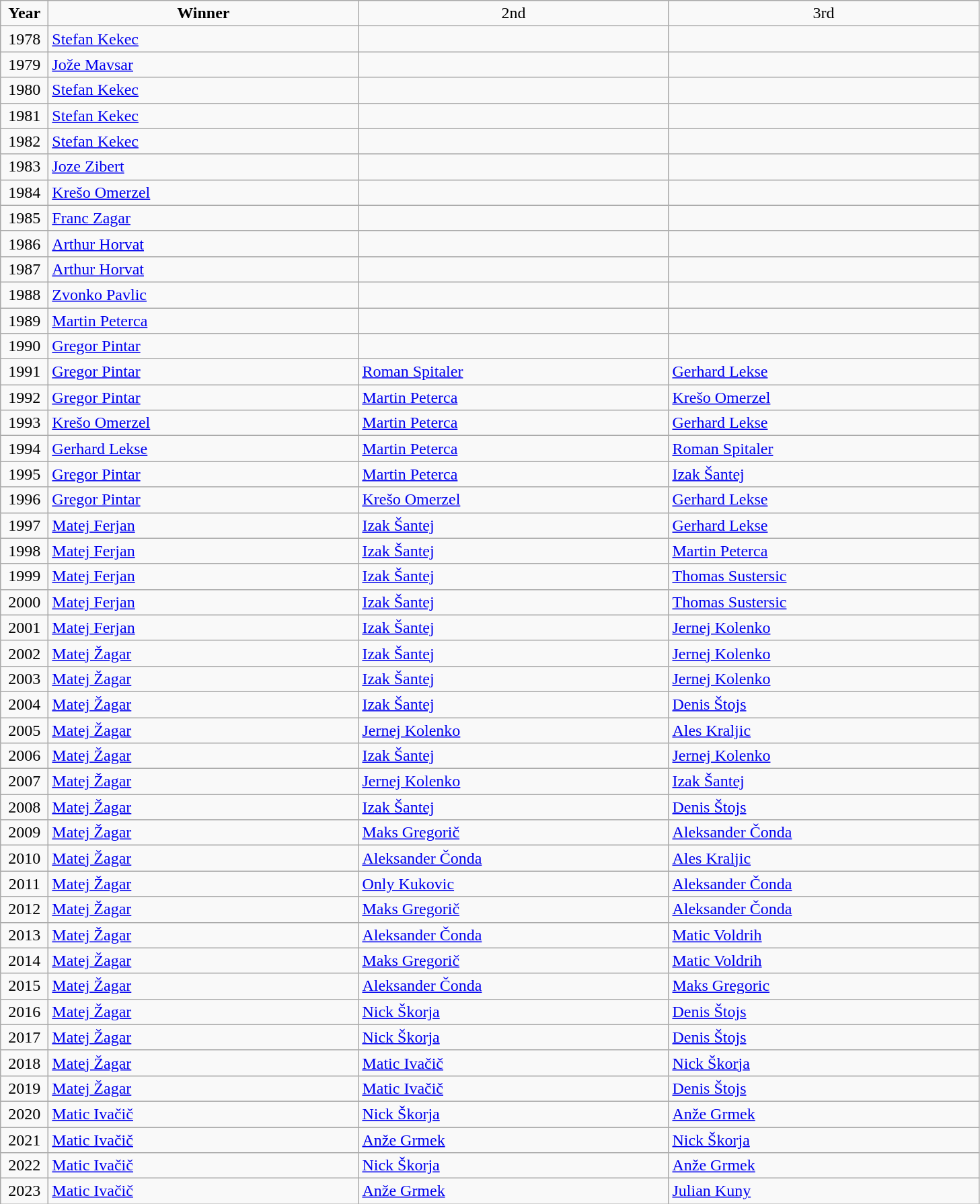<table class="wikitable">
<tr align=center>
<td width=40px  ><strong>Year</strong></td>
<td width=300px ><strong>Winner</strong></td>
<td width=300px >2nd</td>
<td width=300px >3rd</td>
</tr>
<tr>
<td align=center>1978</td>
<td><a href='#'>Stefan Kekec</a></td>
<td></td>
<td></td>
</tr>
<tr>
<td align=center>1979</td>
<td><a href='#'>Jože Mavsar</a></td>
<td></td>
<td></td>
</tr>
<tr>
<td align=center>1980</td>
<td><a href='#'>Stefan Kekec</a></td>
<td></td>
<td></td>
</tr>
<tr>
<td align=center>1981</td>
<td><a href='#'>Stefan Kekec</a></td>
<td></td>
<td></td>
</tr>
<tr>
<td align=center>1982</td>
<td><a href='#'>Stefan Kekec</a></td>
<td></td>
<td></td>
</tr>
<tr>
<td align=center>1983</td>
<td><a href='#'>Joze Zibert</a></td>
<td></td>
<td></td>
</tr>
<tr>
<td align=center>1984</td>
<td><a href='#'>Krešo Omerzel</a></td>
<td></td>
<td></td>
</tr>
<tr>
<td align=center>1985</td>
<td><a href='#'>Franc Zagar</a></td>
<td></td>
<td></td>
</tr>
<tr>
<td align=center>1986</td>
<td><a href='#'>Arthur Horvat</a></td>
<td></td>
<td></td>
</tr>
<tr>
<td align=center>1987</td>
<td><a href='#'>Arthur Horvat</a></td>
<td></td>
<td></td>
</tr>
<tr>
<td align=center>1988</td>
<td><a href='#'>Zvonko Pavlic</a></td>
<td></td>
<td></td>
</tr>
<tr>
<td align=center>1989</td>
<td><a href='#'>Martin Peterca</a></td>
<td></td>
<td></td>
</tr>
<tr>
<td align=center>1990</td>
<td><a href='#'>Gregor Pintar</a></td>
<td></td>
<td></td>
</tr>
<tr>
<td align=center>1991</td>
<td><a href='#'>Gregor Pintar</a></td>
<td><a href='#'>Roman Spitaler</a></td>
<td><a href='#'>Gerhard Lekse</a></td>
</tr>
<tr>
<td align=center>1992</td>
<td><a href='#'>Gregor Pintar</a></td>
<td><a href='#'>Martin Peterca</a></td>
<td><a href='#'>Krešo Omerzel</a></td>
</tr>
<tr>
<td align=center>1993</td>
<td><a href='#'>Krešo Omerzel</a></td>
<td><a href='#'>Martin Peterca</a></td>
<td><a href='#'>Gerhard Lekse</a></td>
</tr>
<tr>
<td align=center>1994</td>
<td><a href='#'>Gerhard Lekse</a></td>
<td><a href='#'>Martin Peterca</a></td>
<td><a href='#'>Roman Spitaler</a></td>
</tr>
<tr>
<td align=center>1995</td>
<td><a href='#'>Gregor Pintar</a></td>
<td><a href='#'>Martin Peterca</a></td>
<td><a href='#'>Izak Šantej</a></td>
</tr>
<tr>
<td align=center>1996</td>
<td><a href='#'>Gregor Pintar</a></td>
<td><a href='#'>Krešo Omerzel</a></td>
<td><a href='#'>Gerhard Lekse</a></td>
</tr>
<tr>
<td align=center>1997</td>
<td><a href='#'>Matej Ferjan</a></td>
<td><a href='#'>Izak Šantej</a></td>
<td><a href='#'>Gerhard Lekse</a></td>
</tr>
<tr>
<td align=center>1998</td>
<td><a href='#'>Matej Ferjan</a></td>
<td><a href='#'>Izak Šantej</a></td>
<td><a href='#'>Martin Peterca</a></td>
</tr>
<tr>
<td align=center>1999</td>
<td><a href='#'>Matej Ferjan</a></td>
<td><a href='#'>Izak Šantej</a></td>
<td><a href='#'>Thomas Sustersic</a></td>
</tr>
<tr>
<td align=center>2000</td>
<td><a href='#'>Matej Ferjan</a></td>
<td><a href='#'>Izak Šantej</a></td>
<td><a href='#'>Thomas Sustersic</a></td>
</tr>
<tr>
<td align=center>2001</td>
<td><a href='#'>Matej Ferjan</a></td>
<td><a href='#'>Izak Šantej</a></td>
<td><a href='#'>Jernej Kolenko</a></td>
</tr>
<tr>
<td align=center>2002</td>
<td><a href='#'>Matej Žagar</a></td>
<td><a href='#'>Izak Šantej</a></td>
<td><a href='#'>Jernej Kolenko</a></td>
</tr>
<tr>
<td align=center>2003</td>
<td><a href='#'>Matej Žagar</a></td>
<td><a href='#'>Izak Šantej</a></td>
<td><a href='#'>Jernej Kolenko</a></td>
</tr>
<tr>
<td align=center>2004</td>
<td><a href='#'>Matej Žagar</a></td>
<td><a href='#'>Izak Šantej</a></td>
<td><a href='#'>Denis Štojs</a></td>
</tr>
<tr>
<td align=center>2005</td>
<td><a href='#'>Matej Žagar</a></td>
<td><a href='#'>Jernej Kolenko</a></td>
<td><a href='#'>Ales Kraljic</a></td>
</tr>
<tr>
<td align=center>2006</td>
<td><a href='#'>Matej Žagar</a></td>
<td><a href='#'>Izak Šantej</a></td>
<td><a href='#'>Jernej Kolenko</a></td>
</tr>
<tr>
<td align=center>2007</td>
<td><a href='#'>Matej Žagar</a></td>
<td><a href='#'>Jernej Kolenko</a></td>
<td><a href='#'>Izak Šantej</a></td>
</tr>
<tr>
<td align=center>2008</td>
<td><a href='#'>Matej Žagar</a></td>
<td><a href='#'>Izak Šantej</a></td>
<td><a href='#'>Denis Štojs</a></td>
</tr>
<tr>
<td align=center>2009</td>
<td><a href='#'>Matej Žagar</a></td>
<td><a href='#'>Maks Gregorič</a></td>
<td><a href='#'>Aleksander Čonda</a></td>
</tr>
<tr>
<td align=center>2010</td>
<td><a href='#'>Matej Žagar</a></td>
<td><a href='#'>Aleksander Čonda</a></td>
<td><a href='#'>Ales Kraljic</a></td>
</tr>
<tr>
<td align=center>2011</td>
<td><a href='#'>Matej Žagar</a></td>
<td><a href='#'>Only Kukovic</a></td>
<td><a href='#'>Aleksander Čonda</a></td>
</tr>
<tr>
<td align=center>2012</td>
<td><a href='#'>Matej Žagar</a></td>
<td><a href='#'>Maks Gregorič</a></td>
<td><a href='#'>Aleksander Čonda</a></td>
</tr>
<tr>
<td align=center>2013</td>
<td><a href='#'>Matej Žagar</a></td>
<td><a href='#'>Aleksander Čonda</a></td>
<td><a href='#'>Matic Voldrih</a></td>
</tr>
<tr>
<td align=center>2014</td>
<td><a href='#'>Matej Žagar</a></td>
<td><a href='#'>Maks Gregorič</a></td>
<td><a href='#'>Matic Voldrih</a></td>
</tr>
<tr>
<td align=center>2015</td>
<td><a href='#'>Matej Žagar</a></td>
<td><a href='#'>Aleksander Čonda</a></td>
<td><a href='#'>Maks Gregoric</a></td>
</tr>
<tr>
<td align=center>2016</td>
<td><a href='#'>Matej Žagar</a></td>
<td><a href='#'>Nick Škorja</a></td>
<td><a href='#'>Denis Štojs</a></td>
</tr>
<tr>
<td align=center>2017</td>
<td><a href='#'>Matej Žagar</a></td>
<td><a href='#'>Nick Škorja</a></td>
<td><a href='#'>Denis Štojs</a></td>
</tr>
<tr>
<td align=center>2018</td>
<td><a href='#'>Matej Žagar</a></td>
<td><a href='#'>Matic Ivačič</a></td>
<td><a href='#'>Nick Škorja</a></td>
</tr>
<tr>
<td align=center>2019</td>
<td><a href='#'>Matej Žagar</a></td>
<td><a href='#'>Matic Ivačič</a></td>
<td><a href='#'>Denis Štojs</a></td>
</tr>
<tr>
<td align=center>2020</td>
<td><a href='#'>Matic Ivačič</a></td>
<td><a href='#'>Nick Škorja</a></td>
<td><a href='#'>Anže Grmek</a></td>
</tr>
<tr>
<td align=center>2021</td>
<td><a href='#'>Matic Ivačič</a></td>
<td><a href='#'>Anže Grmek</a></td>
<td><a href='#'>Nick Škorja</a></td>
</tr>
<tr>
<td align=center>2022</td>
<td><a href='#'>Matic Ivačič</a></td>
<td><a href='#'>Nick Škorja</a></td>
<td><a href='#'>Anže Grmek</a></td>
</tr>
<tr>
<td align=center>2023</td>
<td><a href='#'>Matic Ivačič</a></td>
<td><a href='#'>Anže Grmek</a></td>
<td><a href='#'>Julian Kuny</a></td>
</tr>
</table>
